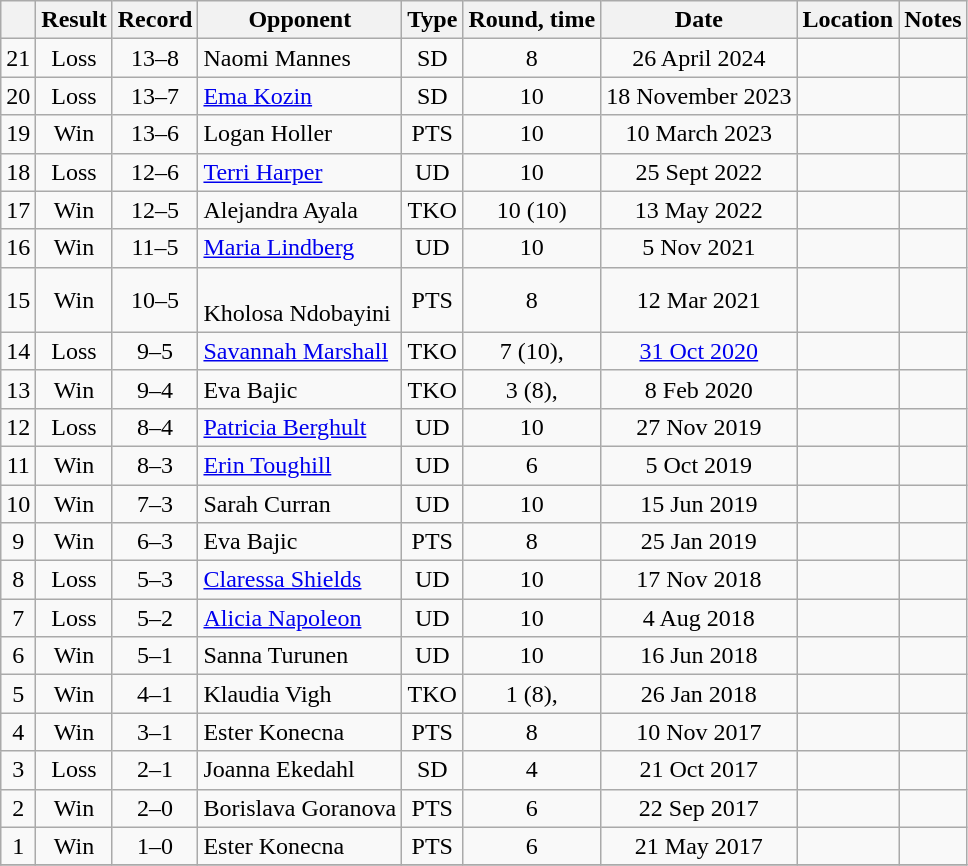<table class="wikitable" style="text-align:center">
<tr>
<th></th>
<th>Result</th>
<th>Record</th>
<th>Opponent</th>
<th>Type</th>
<th>Round, time</th>
<th>Date</th>
<th>Location</th>
<th>Notes</th>
</tr>
<tr>
<td>21</td>
<td>Loss</td>
<td>13–8</td>
<td style="text-align:left;">Naomi Mannes</td>
<td>SD</td>
<td>8</td>
<td>26 April 2024</td>
<td style="text-align:left;"></td>
<td></td>
</tr>
<tr>
<td>20</td>
<td>Loss</td>
<td>13–7</td>
<td style="text-align:left;"><a href='#'>Ema Kozin</a></td>
<td>SD</td>
<td>10</td>
<td>18 November 2023</td>
<td style="text-align:left;"></td>
<td style="text-align:left;"></td>
</tr>
<tr>
<td>19</td>
<td>Win</td>
<td>13–6</td>
<td align=left>Logan Holler</td>
<td>PTS</td>
<td>10</td>
<td>10 March 2023</td>
<td align="left"></td>
<td></td>
</tr>
<tr>
<td>18</td>
<td>Loss</td>
<td>12–6</td>
<td style="text-align:left;"><a href='#'>Terri Harper</a></td>
<td>UD</td>
<td>10</td>
<td>25 Sept 2022</td>
<td style="text-align:left;"></td>
<td style="text-align:left;"></td>
</tr>
<tr>
<td>17</td>
<td>Win</td>
<td>12–5</td>
<td style="text-align:left;">Alejandra Ayala</td>
<td>TKO</td>
<td>10 (10) </td>
<td>13 May 2022</td>
<td style="text-align:left;"></td>
<td style="text-align:left;"></td>
</tr>
<tr>
<td>16</td>
<td>Win</td>
<td>11–5</td>
<td style="text-align:left;"><a href='#'>Maria Lindberg</a></td>
<td>UD</td>
<td>10</td>
<td>5 Nov 2021</td>
<td style="text-align:left;"></td>
<td style="text-align:left;"></td>
</tr>
<tr>
<td>15</td>
<td>Win</td>
<td>10–5</td>
<td style="text-align:left;"><br>Kholosa Ndobayini</td>
<td>PTS</td>
<td>8</td>
<td>12 Mar 2021</td>
<td style="text-align:left;"><br></td>
<td></td>
</tr>
<tr>
<td>14</td>
<td>Loss</td>
<td>9–5</td>
<td style="text-align:left;"><a href='#'>Savannah Marshall</a></td>
<td>TKO</td>
<td>7 (10), </td>
<td><a href='#'>31 Oct 2020</a></td>
<td style="text-align:left;"></td>
<td style="text-align:left;"></td>
</tr>
<tr>
<td>13</td>
<td>Win</td>
<td>9–4</td>
<td align=left>Eva Bajic</td>
<td>TKO</td>
<td>3 (8), </td>
<td>8 Feb 2020</td>
<td align=left></td>
<td></td>
</tr>
<tr>
<td>12</td>
<td>Loss</td>
<td>8–4</td>
<td align=left><a href='#'>Patricia Berghult</a></td>
<td>UD</td>
<td>10</td>
<td>27 Nov 2019</td>
<td align="left"></td>
<td align="left"></td>
</tr>
<tr>
<td>11</td>
<td>Win</td>
<td>8–3</td>
<td align="left"><a href='#'>Erin Toughill</a></td>
<td>UD</td>
<td>6</td>
<td>5 Oct 2019</td>
<td align="left"></td>
<td></td>
</tr>
<tr>
<td>10</td>
<td>Win</td>
<td>7–3</td>
<td align="left">Sarah Curran</td>
<td>UD</td>
<td>10</td>
<td>15 Jun 2019</td>
<td align="left"></td>
<td align="left"></td>
</tr>
<tr>
<td>9</td>
<td>Win</td>
<td>6–3</td>
<td align="left">Eva Bajic</td>
<td>PTS</td>
<td>8</td>
<td>25 Jan 2019</td>
<td align="left"></td>
<td></td>
</tr>
<tr>
<td>8</td>
<td>Loss</td>
<td>5–3</td>
<td align="left"><a href='#'>Claressa Shields</a></td>
<td>UD</td>
<td>10</td>
<td>17 Nov 2018</td>
<td align="left"></td>
<td align="left"></td>
</tr>
<tr>
<td>7</td>
<td>Loss</td>
<td>5–2</td>
<td align="left"><a href='#'>Alicia Napoleon</a></td>
<td>UD</td>
<td>10</td>
<td>4 Aug 2018</td>
<td align="left"></td>
<td align="left"></td>
</tr>
<tr>
<td>6</td>
<td>Win</td>
<td>5–1</td>
<td align="left">Sanna Turunen</td>
<td>UD</td>
<td>10</td>
<td>16 Jun 2018</td>
<td align="left"></td>
<td align="left"></td>
</tr>
<tr>
<td>5</td>
<td>Win</td>
<td>4–1</td>
<td align="left">Klaudia Vigh</td>
<td>TKO</td>
<td>1 (8), </td>
<td>26 Jan 2018</td>
<td align="left"></td>
<td></td>
</tr>
<tr>
<td>4</td>
<td>Win</td>
<td>3–1</td>
<td align="left">Ester Konecna</td>
<td>PTS</td>
<td>8</td>
<td>10 Nov 2017</td>
<td align="left"></td>
<td></td>
</tr>
<tr>
<td>3</td>
<td>Loss</td>
<td>2–1</td>
<td align="left">Joanna Ekedahl</td>
<td>SD</td>
<td>4</td>
<td>21 Oct 2017</td>
<td align="left"></td>
<td></td>
</tr>
<tr>
<td>2</td>
<td>Win</td>
<td>2–0</td>
<td align="left">Borislava Goranova</td>
<td>PTS</td>
<td>6</td>
<td>22 Sep 2017</td>
<td align="left"></td>
<td></td>
</tr>
<tr>
<td>1</td>
<td>Win</td>
<td>1–0</td>
<td align="left">Ester Konecna</td>
<td>PTS</td>
<td>6</td>
<td>21 May 2017</td>
<td align="left"></td>
<td></td>
</tr>
<tr>
</tr>
</table>
